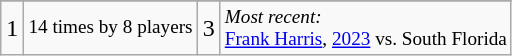<table class="wikitable">
<tr>
</tr>
<tr>
<td>1</td>
<td style="font-size:80%;">14 times by 8 players</td>
<td>3</td>
<td colspan=2 style="font-size:80%;"><em>Most recent:</em><br><a href='#'>Frank Harris</a>, <a href='#'>2023</a> vs. South Florida<br></td>
</tr>
</table>
